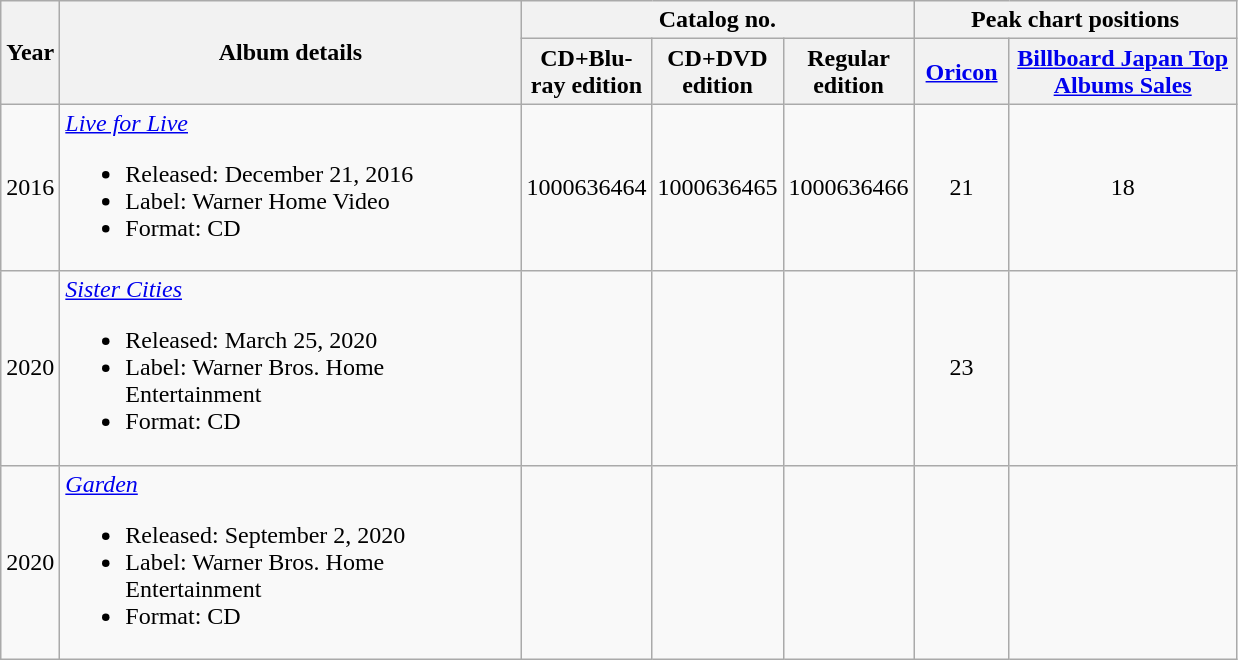<table class="wikitable">
<tr>
<th rowspan="2">Year</th>
<th rowspan="2" width=300px>Album details</th>
<th colspan="3">Catalog no.</th>
<th colspan="2">Peak chart positions</th>
</tr>
<tr>
<th width="80px">CD+Blu-ray edition</th>
<th width="80px">CD+DVD edition</th>
<th width="80px">Regular edition</th>
<th style="width:3.5em;"><strong><a href='#'>Oricon</a></strong></th>
<th style="width:9em;"><strong><a href='#'>Billboard Japan Top Albums Sales</a></strong></th>
</tr>
<tr>
<td>2016</td>
<td align="left"><em><a href='#'>Live for Live</a></em><br><ul><li>Released: December 21, 2016</li><li>Label: Warner Home Video</li><li>Format: CD</li></ul></td>
<td align=center>1000636464</td>
<td align=center>1000636465</td>
<td align=center>1000636466</td>
<td align="center">21</td>
<td align="center">18</td>
</tr>
<tr>
<td>2020</td>
<td align="left"><em><a href='#'>Sister Cities</a></em><br><ul><li>Released: March 25, 2020</li><li>Label: Warner Bros. Home Entertainment</li><li>Format: CD</li></ul></td>
<td align=center></td>
<td align=center></td>
<td align=center></td>
<td align="center">23</td>
<td align="center"></td>
</tr>
<tr>
<td>2020</td>
<td align="left"><em><a href='#'>Garden</a></em><br><ul><li>Released: September 2, 2020</li><li>Label: Warner Bros. Home Entertainment</li><li>Format: CD</li></ul></td>
<td align=center></td>
<td align=center></td>
<td align=center></td>
<td align="center"></td>
<td align="center"></td>
</tr>
</table>
